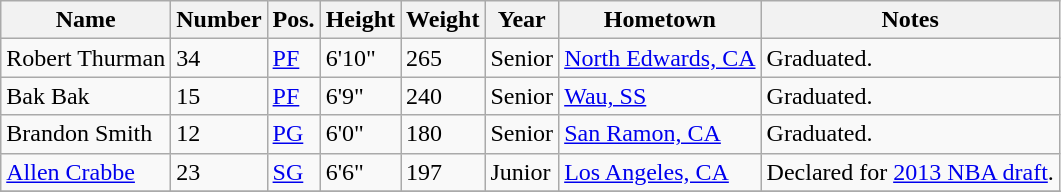<table class="wikitable sortable" border="1">
<tr>
<th>Name</th>
<th>Number</th>
<th>Pos.</th>
<th>Height</th>
<th>Weight</th>
<th>Year</th>
<th>Hometown</th>
<th class="unsortable">Notes</th>
</tr>
<tr>
<td sortname>Robert Thurman</td>
<td>34</td>
<td><a href='#'>PF</a></td>
<td>6'10"</td>
<td>265</td>
<td>Senior</td>
<td><a href='#'>North Edwards, CA</a></td>
<td>Graduated.</td>
</tr>
<tr>
<td sortname>Bak Bak</td>
<td>15</td>
<td><a href='#'>PF</a></td>
<td>6'9"</td>
<td>240</td>
<td>Senior</td>
<td><a href='#'>Wau, SS</a></td>
<td>Graduated.</td>
</tr>
<tr>
<td sortname>Brandon Smith</td>
<td>12</td>
<td><a href='#'>PG</a></td>
<td>6'0"</td>
<td>180</td>
<td>Senior</td>
<td><a href='#'>San Ramon, CA</a></td>
<td>Graduated.</td>
</tr>
<tr>
<td sortname><a href='#'>Allen Crabbe</a></td>
<td>23</td>
<td><a href='#'>SG</a></td>
<td>6'6"</td>
<td>197</td>
<td>Junior</td>
<td><a href='#'>Los Angeles, CA</a></td>
<td>Declared for <a href='#'>2013 NBA draft</a>.</td>
</tr>
<tr>
</tr>
</table>
